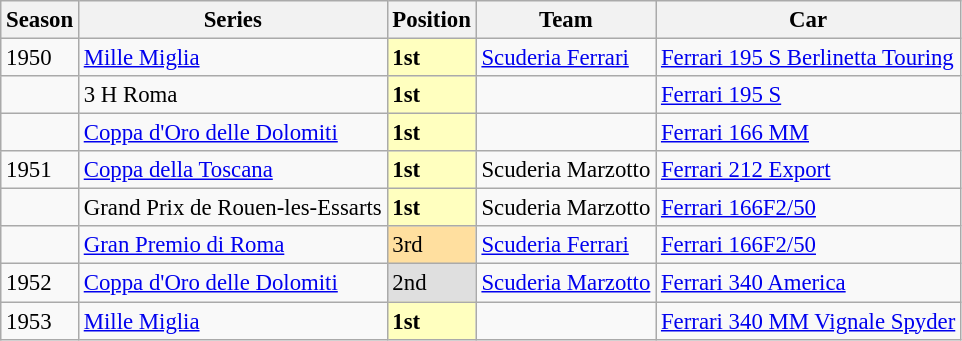<table class="wikitable" style="font-size: 95%;">
<tr>
<th>Season</th>
<th>Series</th>
<th>Position</th>
<th>Team</th>
<th>Car</th>
</tr>
<tr>
<td>1950</td>
<td><a href='#'>Mille Miglia</a></td>
<td style="background:#ffffbf;"><strong>1st</strong></td>
<td><a href='#'>Scuderia Ferrari</a></td>
<td><a href='#'>Ferrari 195 S Berlinetta Touring</a></td>
</tr>
<tr>
<td></td>
<td>3 H Roma</td>
<td style="background:#ffffbf;"><strong>1st</strong></td>
<td></td>
<td><a href='#'>Ferrari 195 S</a></td>
</tr>
<tr>
<td></td>
<td><a href='#'>Coppa d'Oro delle Dolomiti</a></td>
<td style="background:#ffffbf;"><strong>1st</strong></td>
<td></td>
<td><a href='#'>Ferrari 166 MM</a></td>
</tr>
<tr>
<td>1951</td>
<td><a href='#'>Coppa della Toscana</a></td>
<td style="background:#ffffbf;"><strong>1st</strong></td>
<td>Scuderia Marzotto</td>
<td><a href='#'>Ferrari 212 Export</a></td>
</tr>
<tr>
<td></td>
<td>Grand Prix de Rouen-les-Essarts</td>
<td style="background:#ffffbf;"><strong>1st</strong></td>
<td>Scuderia Marzotto</td>
<td><a href='#'>Ferrari 166F2/50</a></td>
</tr>
<tr>
<td></td>
<td><a href='#'>Gran Premio di Roma</a></td>
<td style="background:#ffdf9f;">3rd</td>
<td><a href='#'>Scuderia Ferrari</a></td>
<td><a href='#'>Ferrari 166F2/50</a></td>
</tr>
<tr>
<td>1952</td>
<td><a href='#'>Coppa d'Oro delle Dolomiti</a></td>
<td style="background:#dfdfdf;">2nd</td>
<td><a href='#'>Scuderia Marzotto</a></td>
<td><a href='#'>Ferrari 340 America</a></td>
</tr>
<tr>
<td>1953</td>
<td><a href='#'>Mille Miglia</a></td>
<td style="background:#ffffbf;"><strong>1st</strong></td>
<td></td>
<td><a href='#'>Ferrari 340 MM Vignale Spyder</a></td>
</tr>
</table>
